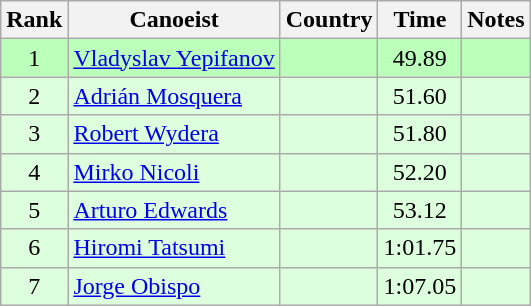<table class="wikitable" style="text-align:center">
<tr>
<th>Rank</th>
<th>Canoeist</th>
<th>Country</th>
<th>Time</th>
<th>Notes</th>
</tr>
<tr bgcolor=bbffbb>
<td>1</td>
<td align="left"><a href='#'>Vladyslav Yepifanov</a></td>
<td align="left"></td>
<td>49.89</td>
<td></td>
</tr>
<tr bgcolor=ddffdd>
<td>2</td>
<td align="left"><a href='#'>Adrián Mosquera</a></td>
<td align="left"></td>
<td>51.60</td>
<td></td>
</tr>
<tr bgcolor=ddffdd>
<td>3</td>
<td align="left"><a href='#'>Robert Wydera</a></td>
<td align="left"></td>
<td>51.80</td>
<td></td>
</tr>
<tr bgcolor=ddffdd>
<td>4</td>
<td align="left"><a href='#'>Mirko Nicoli</a></td>
<td align="left"></td>
<td>52.20</td>
<td></td>
</tr>
<tr bgcolor=ddffdd>
<td>5</td>
<td align="left"><a href='#'>Arturo Edwards</a></td>
<td align="left"></td>
<td>53.12</td>
<td></td>
</tr>
<tr bgcolor=ddffdd>
<td>6</td>
<td align="left"><a href='#'>Hiromi Tatsumi</a></td>
<td align="left"></td>
<td>1:01.75</td>
<td></td>
</tr>
<tr bgcolor=ddffdd>
<td>7</td>
<td align="left"><a href='#'>Jorge Obispo</a></td>
<td align="left"></td>
<td>1:07.05</td>
<td></td>
</tr>
</table>
